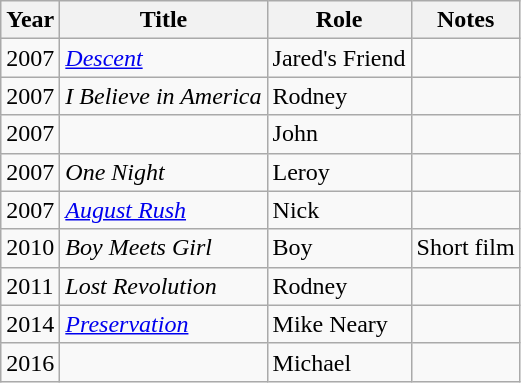<table class="wikitable sortable">
<tr>
<th>Year</th>
<th>Title</th>
<th>Role</th>
<th class="unsortable">Notes</th>
</tr>
<tr>
<td>2007</td>
<td><em><a href='#'>Descent</a></em></td>
<td>Jared's Friend</td>
<td></td>
</tr>
<tr>
<td>2007</td>
<td><em>I Believe in America</em></td>
<td>Rodney</td>
<td></td>
</tr>
<tr>
<td>2007</td>
<td><em></em></td>
<td>John</td>
<td></td>
</tr>
<tr>
<td>2007</td>
<td><em>One Night</em></td>
<td>Leroy</td>
<td></td>
</tr>
<tr>
<td>2007</td>
<td><em><a href='#'>August Rush</a></em></td>
<td>Nick</td>
<td></td>
</tr>
<tr>
<td>2010</td>
<td><em>Boy Meets Girl</em></td>
<td>Boy</td>
<td>Short film</td>
</tr>
<tr>
<td>2011</td>
<td><em>Lost Revolution</em></td>
<td>Rodney</td>
<td></td>
</tr>
<tr>
<td>2014</td>
<td><em><a href='#'>Preservation</a></em></td>
<td>Mike Neary</td>
<td></td>
</tr>
<tr>
<td>2016</td>
<td><em></em></td>
<td>Michael</td>
<td></td>
</tr>
</table>
